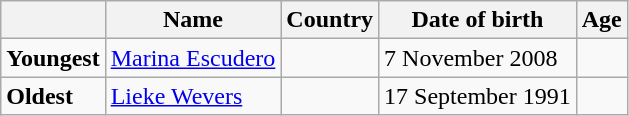<table class="wikitable">
<tr>
<th></th>
<th><strong>Name</strong></th>
<th><strong>Country</strong></th>
<th><strong>Date of birth</strong></th>
<th><strong>Age</strong></th>
</tr>
<tr>
<td><strong>Youngest</strong></td>
<td><a href='#'>Marina Escudero</a></td>
<td></td>
<td>7 November 2008</td>
<td></td>
</tr>
<tr>
<td><strong>Oldest</strong></td>
<td><a href='#'>Lieke Wevers</a></td>
<td></td>
<td>17 September 1991</td>
<td></td>
</tr>
</table>
